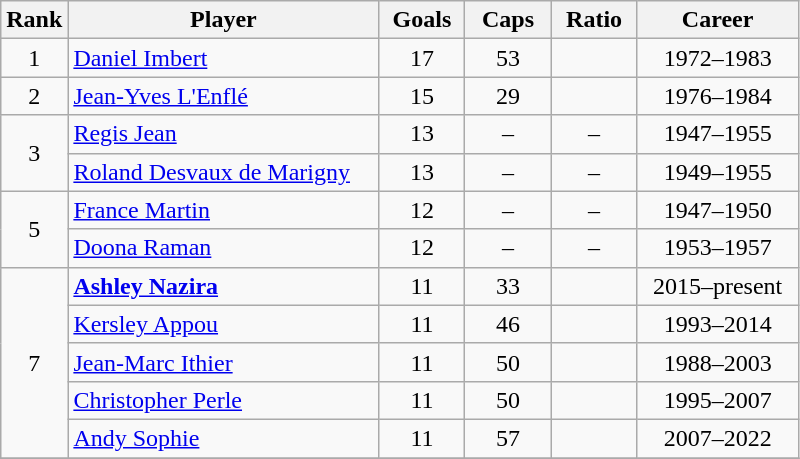<table class="wikitable sortable" style="text-align:center;">
<tr>
<th width=30px>Rank</th>
<th style="width:200px;">Player</th>
<th width=50px>Goals</th>
<th width=50px>Caps</th>
<th width=50px>Ratio</th>
<th style="width:100px;">Career</th>
</tr>
<tr>
<td>1</td>
<td align=left><a href='#'>Daniel Imbert</a></td>
<td>17</td>
<td>53</td>
<td></td>
<td>1972–1983</td>
</tr>
<tr>
<td>2</td>
<td align=left><a href='#'>Jean-Yves L'Enflé</a></td>
<td>15</td>
<td>29</td>
<td></td>
<td>1976–1984</td>
</tr>
<tr>
<td rowspan=2>3</td>
<td align=left><a href='#'>Regis Jean</a></td>
<td>13</td>
<td>–</td>
<td>–</td>
<td>1947–1955</td>
</tr>
<tr>
<td align=left><a href='#'>Roland Desvaux de Marigny</a></td>
<td>13</td>
<td>–</td>
<td>–</td>
<td>1949–1955</td>
</tr>
<tr>
<td rowspan=2>5</td>
<td align=left><a href='#'>France Martin</a></td>
<td>12</td>
<td>–</td>
<td>–</td>
<td>1947–1950</td>
</tr>
<tr>
<td align=left><a href='#'>Doona Raman</a></td>
<td>12</td>
<td>–</td>
<td>–</td>
<td>1953–1957</td>
</tr>
<tr>
<td rowspan=5>7</td>
<td align=left><strong><a href='#'>Ashley Nazira</a></strong></td>
<td>11</td>
<td>33</td>
<td></td>
<td>2015–present</td>
</tr>
<tr>
<td align=left><a href='#'>Kersley Appou</a></td>
<td>11</td>
<td>46</td>
<td></td>
<td>1993–2014</td>
</tr>
<tr>
<td align=left><a href='#'>Jean-Marc Ithier</a></td>
<td>11</td>
<td>50</td>
<td></td>
<td>1988–2003</td>
</tr>
<tr>
<td align=left><a href='#'>Christopher Perle</a></td>
<td>11</td>
<td>50</td>
<td></td>
<td>1995–2007</td>
</tr>
<tr>
<td align=left><a href='#'>Andy Sophie</a></td>
<td>11</td>
<td>57</td>
<td></td>
<td>2007–2022</td>
</tr>
<tr>
</tr>
</table>
